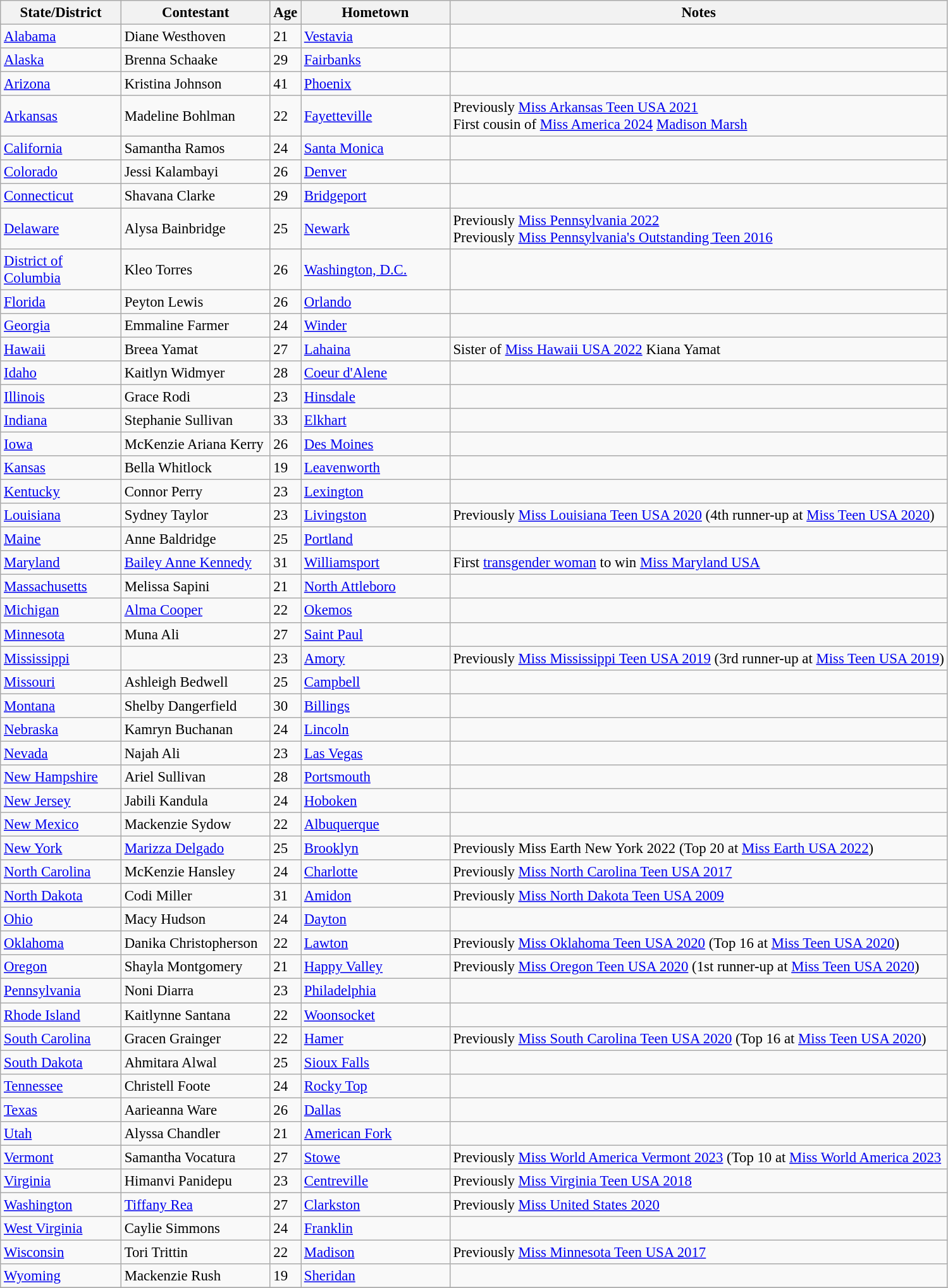<table class="wikitable sortable" style="font-size: 95%;">
<tr>
<th width=120>State/District</th>
<th width=150>Contestant</th>
<th>Age</th>
<th width=150>Hometown</th>
<th>Notes</th>
</tr>
<tr>
<td><a href='#'>Alabama</a></td>
<td>Diane Westhoven</td>
<td>21</td>
<td><a href='#'>Vestavia</a></td>
<td></td>
</tr>
<tr>
<td><a href='#'>Alaska</a></td>
<td>Brenna Schaake</td>
<td>29</td>
<td><a href='#'>Fairbanks</a></td>
<td></td>
</tr>
<tr>
<td><a href='#'>Arizona</a></td>
<td>Kristina Johnson</td>
<td>41</td>
<td><a href='#'>Phoenix</a></td>
<td></td>
</tr>
<tr>
<td><a href='#'>Arkansas</a></td>
<td>Madeline Bohlman</td>
<td>22</td>
<td><a href='#'>Fayetteville</a></td>
<td>Previously <a href='#'>Miss Arkansas Teen USA 2021</a><br>First cousin of <a href='#'>Miss America 2024</a> <a href='#'>Madison Marsh</a></td>
</tr>
<tr>
<td><a href='#'>California</a></td>
<td>Samantha Ramos</td>
<td>24</td>
<td><a href='#'>Santa Monica</a></td>
<td></td>
</tr>
<tr>
<td><a href='#'>Colorado</a></td>
<td>Jessi Kalambayi</td>
<td>26</td>
<td><a href='#'>Denver</a></td>
<td></td>
</tr>
<tr>
<td><a href='#'>Connecticut</a></td>
<td>Shavana Clarke</td>
<td>29</td>
<td><a href='#'>Bridgeport</a></td>
<td></td>
</tr>
<tr>
<td><a href='#'>Delaware</a></td>
<td>Alysa Bainbridge</td>
<td>25</td>
<td><a href='#'>Newark</a></td>
<td>Previously <a href='#'>Miss Pennsylvania 2022</a><br>Previously <a href='#'>Miss Pennsylvania's Outstanding Teen 2016</a></td>
</tr>
<tr>
<td><a href='#'>District of Columbia</a></td>
<td>Kleo Torres</td>
<td>26</td>
<td><a href='#'>Washington, D.C.</a></td>
<td></td>
</tr>
<tr>
<td><a href='#'>Florida</a></td>
<td>Peyton Lewis</td>
<td>26</td>
<td><a href='#'>Orlando</a></td>
<td></td>
</tr>
<tr>
<td><a href='#'>Georgia</a></td>
<td>Emmaline Farmer</td>
<td>24</td>
<td><a href='#'>Winder</a></td>
<td></td>
</tr>
<tr>
<td><a href='#'>Hawaii</a></td>
<td>Breea Yamat</td>
<td>27</td>
<td><a href='#'>Lahaina</a></td>
<td>Sister of <a href='#'>Miss Hawaii USA 2022</a> Kiana Yamat</td>
</tr>
<tr>
<td><a href='#'>Idaho</a></td>
<td>Kaitlyn Widmyer</td>
<td>28</td>
<td><a href='#'>Coeur d'Alene</a></td>
<td></td>
</tr>
<tr>
<td><a href='#'>Illinois</a></td>
<td>Grace Rodi</td>
<td>23</td>
<td><a href='#'>Hinsdale</a></td>
<td></td>
</tr>
<tr>
<td><a href='#'>Indiana</a></td>
<td>Stephanie Sullivan</td>
<td>33</td>
<td><a href='#'>Elkhart</a></td>
<td></td>
</tr>
<tr>
<td><a href='#'>Iowa</a></td>
<td>McKenzie Ariana Kerry</td>
<td>26</td>
<td><a href='#'>Des Moines</a></td>
<td></td>
</tr>
<tr>
<td><a href='#'>Kansas</a></td>
<td>Bella Whitlock</td>
<td>19</td>
<td><a href='#'>Leavenworth</a></td>
<td></td>
</tr>
<tr>
<td><a href='#'>Kentucky</a></td>
<td>Connor Perry</td>
<td>23</td>
<td><a href='#'>Lexington</a></td>
<td></td>
</tr>
<tr>
<td><a href='#'>Louisiana</a></td>
<td>Sydney Taylor</td>
<td>23</td>
<td><a href='#'>Livingston</a></td>
<td>Previously <a href='#'>Miss Louisiana Teen USA 2020</a> (4th runner-up at <a href='#'>Miss Teen USA 2020</a>)</td>
</tr>
<tr>
<td><a href='#'>Maine</a></td>
<td>Anne Baldridge</td>
<td>25</td>
<td><a href='#'>Portland</a></td>
<td></td>
</tr>
<tr>
<td><a href='#'>Maryland</a></td>
<td><a href='#'>Bailey Anne Kennedy</a></td>
<td>31</td>
<td><a href='#'>Williamsport</a></td>
<td>First <a href='#'>transgender woman</a> to win <a href='#'>Miss Maryland USA</a></td>
</tr>
<tr>
<td><a href='#'>Massachusetts</a></td>
<td>Melissa Sapini</td>
<td>21</td>
<td><a href='#'>North Attleboro</a></td>
<td></td>
</tr>
<tr>
<td><a href='#'>Michigan</a></td>
<td><a href='#'>Alma Cooper</a></td>
<td>22</td>
<td><a href='#'>Okemos</a></td>
<td></td>
</tr>
<tr>
<td><a href='#'>Minnesota</a></td>
<td>Muna Ali</td>
<td>27</td>
<td><a href='#'>Saint Paul</a></td>
<td></td>
</tr>
<tr>
<td><a href='#'>Mississippi</a></td>
<td></td>
<td>23</td>
<td><a href='#'>Amory</a></td>
<td>Previously <a href='#'>Miss Mississippi Teen USA 2019</a> (3rd runner-up at <a href='#'>Miss Teen USA 2019</a>)</td>
</tr>
<tr>
<td><a href='#'>Missouri</a></td>
<td>Ashleigh Bedwell</td>
<td>25</td>
<td><a href='#'>Campbell</a></td>
<td></td>
</tr>
<tr>
<td><a href='#'>Montana</a></td>
<td>Shelby Dangerfield</td>
<td>30</td>
<td><a href='#'>Billings</a></td>
<td></td>
</tr>
<tr>
<td><a href='#'>Nebraska</a></td>
<td>Kamryn Buchanan</td>
<td>24</td>
<td><a href='#'>Lincoln</a></td>
<td></td>
</tr>
<tr>
<td><a href='#'>Nevada</a></td>
<td>Najah Ali</td>
<td>23</td>
<td><a href='#'>Las Vegas</a></td>
<td></td>
</tr>
<tr>
<td><a href='#'>New Hampshire</a></td>
<td>Ariel Sullivan</td>
<td>28</td>
<td><a href='#'>Portsmouth</a></td>
<td></td>
</tr>
<tr>
<td><a href='#'>New Jersey</a></td>
<td>Jabili Kandula</td>
<td>24</td>
<td><a href='#'>Hoboken</a></td>
<td></td>
</tr>
<tr>
<td><a href='#'>New Mexico</a></td>
<td>Mackenzie Sydow</td>
<td>22</td>
<td><a href='#'>Albuquerque</a></td>
<td></td>
</tr>
<tr>
<td><a href='#'>New York</a></td>
<td><a href='#'>Marizza Delgado</a></td>
<td>25</td>
<td><a href='#'>Brooklyn</a></td>
<td>Previously Miss Earth New York 2022 (Top 20 at <a href='#'>Miss Earth USA 2022</a>)</td>
</tr>
<tr>
<td><a href='#'>North Carolina</a></td>
<td>McKenzie Hansley</td>
<td>24</td>
<td><a href='#'>Charlotte</a></td>
<td>Previously <a href='#'>Miss North Carolina Teen USA 2017</a></td>
</tr>
<tr>
<td><a href='#'>North Dakota</a></td>
<td>Codi Miller</td>
<td>31</td>
<td><a href='#'>Amidon</a></td>
<td>Previously <a href='#'>Miss North Dakota Teen USA 2009</a></td>
</tr>
<tr>
<td><a href='#'>Ohio</a></td>
<td>Macy Hudson</td>
<td>24</td>
<td><a href='#'>Dayton</a></td>
<td></td>
</tr>
<tr>
<td><a href='#'>Oklahoma</a></td>
<td>Danika Christopherson</td>
<td>22</td>
<td><a href='#'>Lawton</a></td>
<td>Previously <a href='#'>Miss Oklahoma Teen USA 2020</a> (Top 16 at <a href='#'>Miss Teen USA 2020</a>)</td>
</tr>
<tr>
<td><a href='#'>Oregon</a></td>
<td>Shayla Montgomery</td>
<td>21</td>
<td><a href='#'>Happy Valley</a></td>
<td>Previously <a href='#'>Miss Oregon Teen USA 2020</a> (1st runner-up at <a href='#'>Miss Teen USA 2020</a>)</td>
</tr>
<tr>
<td><a href='#'>Pennsylvania</a></td>
<td>Noni Diarra</td>
<td>23</td>
<td><a href='#'>Philadelphia</a></td>
<td></td>
</tr>
<tr>
<td><a href='#'>Rhode Island</a></td>
<td>Kaitlynne Santana</td>
<td>22</td>
<td><a href='#'>Woonsocket</a></td>
<td></td>
</tr>
<tr>
<td><a href='#'>South Carolina</a></td>
<td>Gracen Grainger</td>
<td>22</td>
<td><a href='#'>Hamer</a></td>
<td>Previously <a href='#'>Miss South Carolina Teen USA 2020</a> (Top 16 at <a href='#'>Miss Teen USA 2020</a>)</td>
</tr>
<tr>
<td><a href='#'>South Dakota</a></td>
<td>Ahmitara Alwal</td>
<td>25</td>
<td><a href='#'>Sioux Falls</a></td>
<td></td>
</tr>
<tr>
<td><a href='#'>Tennessee</a></td>
<td>Christell Foote</td>
<td>24</td>
<td><a href='#'>Rocky Top</a></td>
<td></td>
</tr>
<tr>
<td><a href='#'>Texas</a></td>
<td>Aarieanna Ware</td>
<td>26</td>
<td><a href='#'>Dallas</a></td>
<td></td>
</tr>
<tr>
<td><a href='#'>Utah</a></td>
<td>Alyssa Chandler</td>
<td>21</td>
<td><a href='#'>American Fork</a></td>
<td></td>
</tr>
<tr>
<td><a href='#'>Vermont</a></td>
<td>Samantha Vocatura</td>
<td>27</td>
<td><a href='#'>Stowe</a></td>
<td>Previously <a href='#'>Miss World America Vermont 2023</a> (Top 10 at <a href='#'>Miss World America 2023</a></td>
</tr>
<tr>
<td><a href='#'>Virginia</a></td>
<td>Himanvi Panidepu</td>
<td>23</td>
<td><a href='#'>Centreville</a></td>
<td>Previously <a href='#'>Miss Virginia Teen USA 2018</a></td>
</tr>
<tr>
<td><a href='#'>Washington</a></td>
<td><a href='#'>Tiffany Rea</a></td>
<td>27</td>
<td><a href='#'>Clarkston</a></td>
<td>Previously <a href='#'>Miss United States 2020</a></td>
</tr>
<tr>
<td><a href='#'>West Virginia</a></td>
<td>Caylie Simmons</td>
<td>24</td>
<td><a href='#'>Franklin</a></td>
<td></td>
</tr>
<tr>
<td><a href='#'>Wisconsin</a></td>
<td>Tori Trittin</td>
<td>22</td>
<td><a href='#'>Madison</a></td>
<td>Previously <a href='#'>Miss Minnesota Teen USA 2017</a></td>
</tr>
<tr>
<td><a href='#'>Wyoming</a></td>
<td>Mackenzie Rush</td>
<td>19</td>
<td><a href='#'>Sheridan</a></td>
<td></td>
</tr>
<tr>
</tr>
</table>
